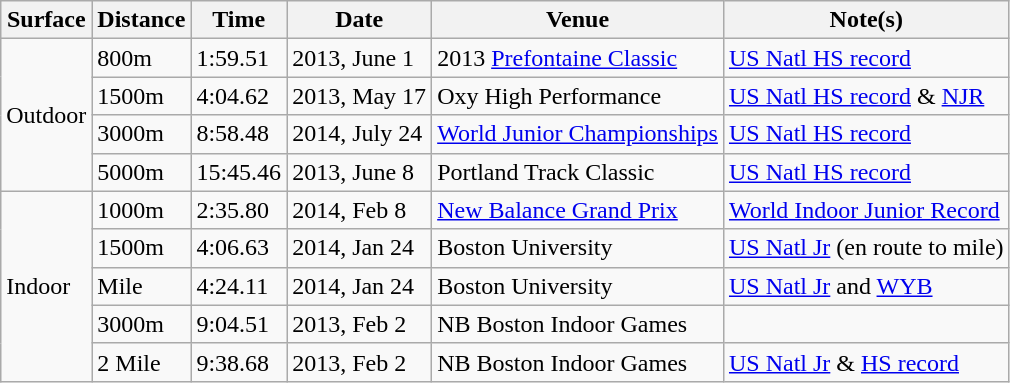<table class="wikitable">
<tr>
<th>Surface</th>
<th>Distance</th>
<th>Time</th>
<th>Date</th>
<th>Venue</th>
<th>Note(s)</th>
</tr>
<tr>
<td rowspan=4>Outdoor</td>
<td>800m</td>
<td>1:59.51</td>
<td>2013, June 1</td>
<td>2013 <a href='#'>Prefontaine Classic</a></td>
<td><a href='#'>US Natl HS record</a></td>
</tr>
<tr>
<td>1500m</td>
<td>4:04.62</td>
<td>2013, May 17</td>
<td>Oxy High Performance</td>
<td><a href='#'>US Natl HS record</a> & <a href='#'>NJR</a></td>
</tr>
<tr>
<td>3000m</td>
<td>8:58.48</td>
<td>2014, July 24</td>
<td><a href='#'>World Junior Championships</a></td>
<td><a href='#'>US Natl HS record</a></td>
</tr>
<tr>
<td>5000m</td>
<td>15:45.46</td>
<td>2013, June 8</td>
<td>Portland Track Classic</td>
<td><a href='#'>US Natl HS record</a></td>
</tr>
<tr>
<td rowspan=5>Indoor</td>
<td>1000m</td>
<td>2:35.80</td>
<td>2014, Feb 8</td>
<td><a href='#'>New Balance Grand Prix</a></td>
<td><a href='#'>World Indoor Junior Record</a></td>
</tr>
<tr>
<td>1500m</td>
<td>4:06.63</td>
<td>2014, Jan 24</td>
<td>Boston University</td>
<td><a href='#'>US Natl Jr</a> (en route to mile)</td>
</tr>
<tr>
<td>Mile</td>
<td>4:24.11</td>
<td>2014, Jan 24</td>
<td>Boston University</td>
<td><a href='#'>US Natl Jr</a> and <a href='#'>WYB</a></td>
</tr>
<tr>
<td>3000m</td>
<td>9:04.51</td>
<td>2013, Feb 2</td>
<td>NB Boston Indoor Games</td>
<td></td>
</tr>
<tr>
<td>2 Mile</td>
<td>9:38.68</td>
<td>2013, Feb 2</td>
<td>NB Boston Indoor Games</td>
<td><a href='#'>US Natl Jr</a> & <a href='#'>HS record</a></td>
</tr>
</table>
